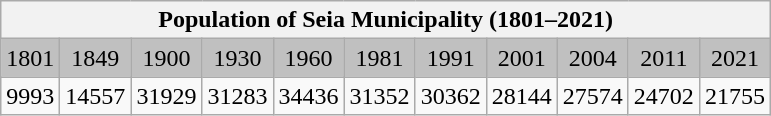<table class="wikitable" style="text-align:center;">
<tr>
<th colspan="11">Population of Seia Municipality (1801–2021)</th>
</tr>
<tr bgcolor="#C0C0C0">
<td align="center">1801</td>
<td align="center">1849</td>
<td align="center">1900</td>
<td align="center">1930</td>
<td align="center">1960</td>
<td align="center">1981</td>
<td align="center">1991</td>
<td align="center">2001</td>
<td align="center">2004</td>
<td align="center">2011</td>
<td align="center">2021</td>
</tr>
<tr>
<td align="center">9993</td>
<td align="center">14557</td>
<td align="center">31929</td>
<td align="center">31283</td>
<td align="center">34436</td>
<td align="center">31352</td>
<td align="center">30362</td>
<td align="center">28144</td>
<td align="center">27574</td>
<td align="center">24702</td>
<td align="center">21755</td>
</tr>
</table>
